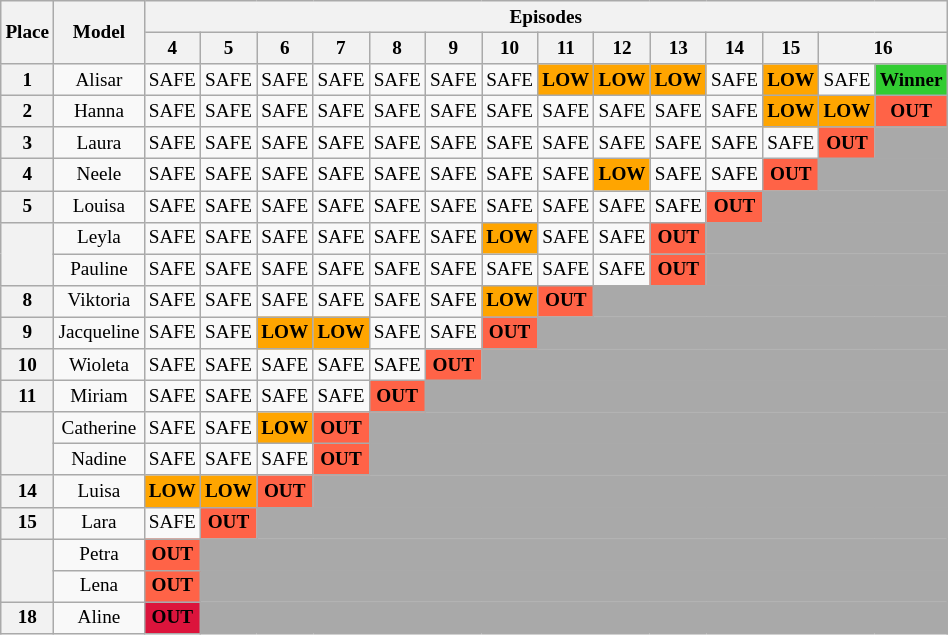<table class="wikitable" style="width:50%; text-align:center; font-size:80%;">
<tr>
<th rowspan="2">Place</th>
<th rowspan="2">Model</th>
<th colspan="14">Episodes</th>
</tr>
<tr>
<th>4</th>
<th>5</th>
<th>6</th>
<th>7</th>
<th>8</th>
<th>9</th>
<th>10</th>
<th>11</th>
<th>12</th>
<th>13</th>
<th>14</th>
<th>15</th>
<th colspan="2">16</th>
</tr>
<tr>
<th>1</th>
<td>Alisar</td>
<td>SAFE</td>
<td>SAFE</td>
<td>SAFE</td>
<td>SAFE</td>
<td>SAFE</td>
<td>SAFE</td>
<td>SAFE</td>
<td style="background:orange"><strong>LOW</strong></td>
<td style="background:orange"><strong>LOW</strong></td>
<td style="background:orange"><strong>LOW</strong></td>
<td>SAFE</td>
<td style="background:orange"><strong>LOW</strong></td>
<td>SAFE</td>
<td style="background:limegreen"><strong>Winner</strong></td>
</tr>
<tr>
<th>2</th>
<td>Hanna</td>
<td>SAFE</td>
<td>SAFE</td>
<td>SAFE</td>
<td>SAFE</td>
<td>SAFE</td>
<td>SAFE</td>
<td>SAFE</td>
<td>SAFE</td>
<td>SAFE</td>
<td>SAFE</td>
<td>SAFE</td>
<td style="background:orange"><strong>LOW</strong></td>
<td style="background:orange"><strong>LOW</strong></td>
<td style="background:tomato"><strong>OUT</strong></td>
</tr>
<tr>
<th>3</th>
<td>Laura</td>
<td>SAFE</td>
<td>SAFE</td>
<td>SAFE</td>
<td>SAFE</td>
<td>SAFE</td>
<td>SAFE</td>
<td>SAFE</td>
<td>SAFE</td>
<td>SAFE</td>
<td>SAFE</td>
<td>SAFE</td>
<td>SAFE</td>
<td style="background:tomato"><strong>OUT</strong></td>
<td style="background:darkgray"></td>
</tr>
<tr>
<th>4</th>
<td>Neele</td>
<td>SAFE</td>
<td>SAFE</td>
<td>SAFE</td>
<td>SAFE</td>
<td>SAFE</td>
<td>SAFE</td>
<td>SAFE</td>
<td>SAFE</td>
<td style="background:orange"><strong>LOW</strong></td>
<td>SAFE</td>
<td>SAFE</td>
<td style="background:tomato"><strong>OUT</strong></td>
<td colspan="2" style="background:darkgray"></td>
</tr>
<tr>
<th>5</th>
<td>Louisa</td>
<td>SAFE</td>
<td>SAFE</td>
<td>SAFE</td>
<td>SAFE</td>
<td>SAFE</td>
<td>SAFE</td>
<td>SAFE</td>
<td>SAFE</td>
<td>SAFE</td>
<td>SAFE</td>
<td style="background:tomato"><strong>OUT</strong></td>
<td colspan="3" style="background:darkgray"></td>
</tr>
<tr>
<th rowspan="2"></th>
<td>Leyla</td>
<td>SAFE</td>
<td>SAFE</td>
<td>SAFE</td>
<td>SAFE</td>
<td>SAFE</td>
<td>SAFE</td>
<td style="background:orange"><strong>LOW</strong></td>
<td>SAFE</td>
<td>SAFE</td>
<td style="background:tomato"><strong>OUT</strong></td>
<td colspan="5" style="background:darkgray"></td>
</tr>
<tr>
<td>Pauline</td>
<td>SAFE</td>
<td>SAFE</td>
<td>SAFE</td>
<td>SAFE</td>
<td>SAFE</td>
<td>SAFE</td>
<td>SAFE</td>
<td>SAFE</td>
<td>SAFE</td>
<td style="background:tomato"><strong>OUT</strong></td>
<td colspan="5" style="background:darkgray"></td>
</tr>
<tr>
<th>8</th>
<td>Viktoria</td>
<td>SAFE</td>
<td>SAFE</td>
<td>SAFE</td>
<td>SAFE</td>
<td>SAFE</td>
<td>SAFE</td>
<td style="background:orange"><strong>LOW</strong></td>
<td style="background:tomato"><strong>OUT</strong></td>
<td colspan="6" style="background:darkgray"></td>
</tr>
<tr>
<th>9</th>
<td>Jacqueline</td>
<td>SAFE</td>
<td>SAFE</td>
<td style="background:orange"><strong>LOW</strong></td>
<td style="background:orange"><strong>LOW</strong></td>
<td>SAFE</td>
<td>SAFE</td>
<td style="background:tomato"><strong>OUT</strong></td>
<td colspan="7" style="background:darkgray"></td>
</tr>
<tr>
<th>10</th>
<td>Wioleta</td>
<td>SAFE</td>
<td>SAFE</td>
<td>SAFE</td>
<td>SAFE</td>
<td>SAFE</td>
<td style="background:tomato"><strong>OUT</strong></td>
<td colspan="8" style="background:darkgray"></td>
</tr>
<tr>
<th>11</th>
<td>Miriam</td>
<td>SAFE</td>
<td>SAFE</td>
<td>SAFE</td>
<td>SAFE</td>
<td style="background:tomato"><strong>OUT</strong></td>
<td colspan="10" style="background:darkgray"></td>
</tr>
<tr>
<th rowspan="2"></th>
<td>Catherine</td>
<td>SAFE</td>
<td>SAFE</td>
<td style="background:orange"><strong>LOW</strong></td>
<td style="background:tomato"><strong>OUT</strong></td>
<td colspan="10" style="background:darkgray"></td>
</tr>
<tr>
<td>Nadine</td>
<td>SAFE</td>
<td>SAFE</td>
<td>SAFE</td>
<td style="background:tomato"><strong>OUT</strong></td>
<td colspan="13" style="background:darkgray"></td>
</tr>
<tr>
<th>14</th>
<td>Luisa</td>
<td style="background:orange"><strong>LOW</strong></td>
<td style="background:orange"><strong>LOW</strong></td>
<td style="background:tomato"><strong>OUT</strong></td>
<td colspan="13" style="background:darkgray"></td>
</tr>
<tr>
<th>15</th>
<td>Lara</td>
<td>SAFE</td>
<td style="background:tomato"><strong>OUT</strong></td>
<td colspan="13" style="background:darkgray"></td>
</tr>
<tr>
<th rowspan="2"></th>
<td>Petra</td>
<td style="background:tomato"><strong>OUT</strong></td>
<td colspan="13" style="background:darkgray"></td>
</tr>
<tr>
<td>Lena</td>
<td style="background:tomato"><strong>OUT</strong></td>
<td colspan="13" style="background:darkgray"></td>
</tr>
<tr>
<th>18</th>
<td>Aline</td>
<td style="background:crimson;"><span><strong>OUT</strong></span></td>
<td colspan="13" style="background:darkgray"></td>
</tr>
</table>
